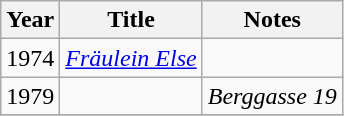<table class="wikitable">
<tr>
<th>Year</th>
<th>Title</th>
<th>Notes</th>
</tr>
<tr>
<td>1974</td>
<td><em><a href='#'>Fräulein Else</a></em></td>
<td></td>
</tr>
<tr>
<td>1979</td>
<td><em></em></td>
<td> <em>Berggasse 19</em></td>
</tr>
<tr>
</tr>
</table>
